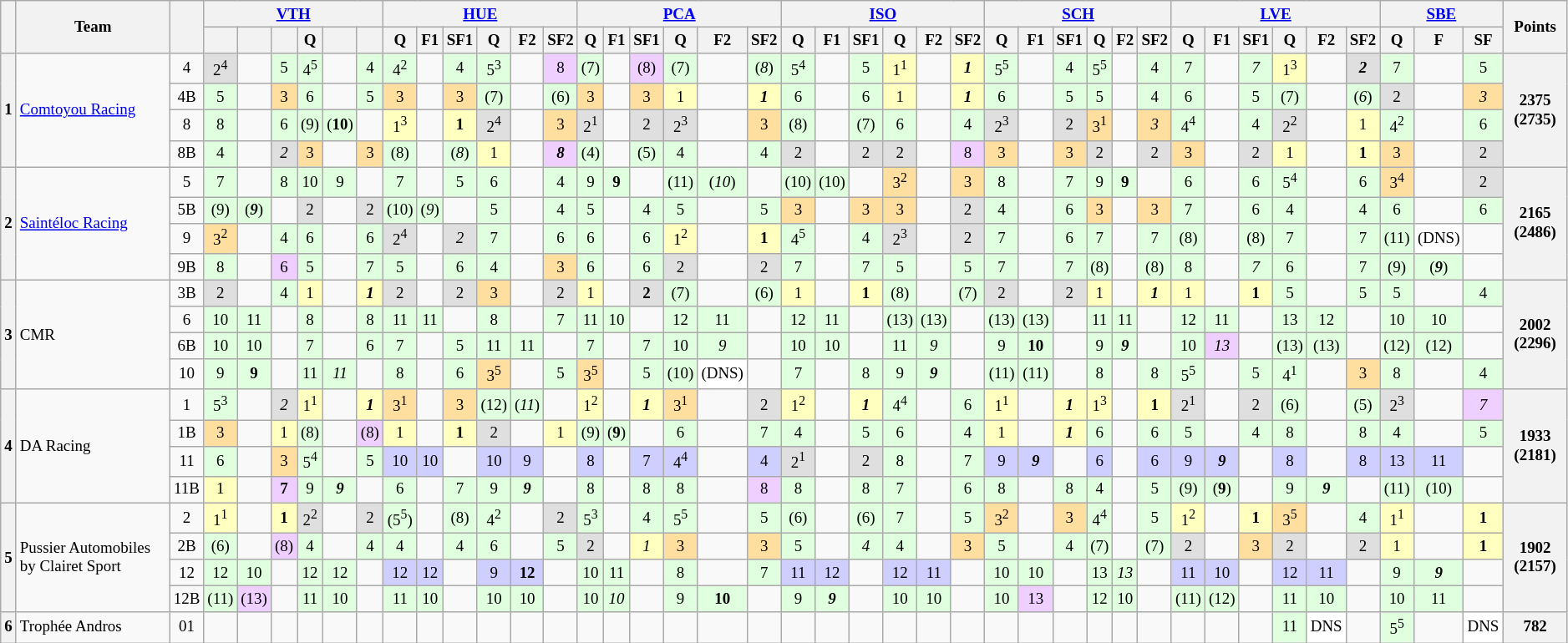<table align=left| class="wikitable" style="font-size: 79%; text-align: center">
<tr valign="top">
<th rowspan=2 valign=middle></th>
<th rowspan=2 valign=middle>Team</th>
<th rowspan=2 valign=middle></th>
<th colspan=6><a href='#'>VTH</a><br></th>
<th colspan=6><a href='#'>HUE</a><br></th>
<th colspan=6><a href='#'>PCA</a><br></th>
<th colspan=6><a href='#'>ISO</a><br></th>
<th colspan=6><a href='#'>SCH</a><br></th>
<th colspan=6><a href='#'>LVE</a><br></th>
<th colspan=3><a href='#'>SBE</a><br></th>
<th rowspan=2 valign=middle>Points</th>
</tr>
<tr>
<th></th>
<th></th>
<th></th>
<th>Q</th>
<th></th>
<th></th>
<th>Q</th>
<th>F1</th>
<th>SF1</th>
<th>Q</th>
<th>F2</th>
<th>SF2</th>
<th>Q</th>
<th>F1</th>
<th>SF1</th>
<th>Q</th>
<th>F2</th>
<th>SF2</th>
<th>Q</th>
<th>F1</th>
<th>SF1</th>
<th>Q</th>
<th>F2</th>
<th>SF2</th>
<th>Q</th>
<th>F1</th>
<th>SF1</th>
<th>Q</th>
<th>F2</th>
<th>SF2</th>
<th>Q</th>
<th>F1</th>
<th>SF1</th>
<th>Q</th>
<th>F2</th>
<th>SF2</th>
<th>Q</th>
<th>F</th>
<th>SF</th>
</tr>
<tr>
<th rowspan=4>1</th>
<td rowspan=4 align=left> <a href='#'>Comtoyou Racing</a></td>
<td align=center>4</td>
<td style="background:#DFDFDF;">2<sup>4</sup></td>
<td></td>
<td style="background:#DFFFDF;">5</td>
<td style="background:#DFFFDF;">4<sup>5</sup></td>
<td></td>
<td style="background:#DFFFDF;">4</td>
<td style="background:#DFFFDF;">4<sup>2</sup></td>
<td></td>
<td style="background:#DFFFDF;">4</td>
<td style="background:#DFFFDF;">5<sup>3</sup></td>
<td></td>
<td style="background:#EFCFFF;">8</td>
<td style="background:#DFFFDF;">(7)</td>
<td></td>
<td style="background:#EFCFFF;">(8)</td>
<td style="background:#DFFFDF;">(7)</td>
<td></td>
<td style="background:#DFFFDF;">(<em>8</em>)</td>
<td style="background:#DFFFDF;">5<sup>4</sup></td>
<td></td>
<td style="background:#DFFFDF;">5</td>
<td style="background:#FFFFBF;">1<sup>1</sup></td>
<td></td>
<td style="background:#FFFFBF;"><strong><em>1</em></strong></td>
<td style="background:#DFFFDF;">5<sup>5</sup></td>
<td></td>
<td style="background:#DFFFDF;">4</td>
<td style="background:#DFFFDF;">5<sup>5</sup></td>
<td></td>
<td style="background:#DFFFDF;">4</td>
<td style="background:#DFFFDF;">7</td>
<td></td>
<td style="background:#DFFFDF;"><em>7</em></td>
<td style="background:#FFFFBF;">1<sup>3</sup></td>
<td></td>
<td style="background:#DFDFDF;"><strong><em>2</em></strong></td>
<td style="background:#DFFFDF;">7</td>
<td></td>
<td style="background:#DFFFDF;">5</td>
<th rowspan=4>2375 (2735)</th>
</tr>
<tr>
<td align=center>4B</td>
<td style="background:#DFFFDF;">5</td>
<td></td>
<td style="background:#FFDF9F;">3</td>
<td style="background:#DFFFDF;">6</td>
<td></td>
<td style="background:#DFFFDF;">5</td>
<td style="background:#FFDF9F;">3</td>
<td></td>
<td style="background:#FFDF9F;">3</td>
<td style="background:#DFFFDF;">(7)</td>
<td></td>
<td style="background:#DFFFDF;">(6)</td>
<td style="background:#FFDF9F;">3</td>
<td></td>
<td style="background:#FFDF9F;">3</td>
<td style="background:#FFFFBF;">1</td>
<td></td>
<td style="background:#FFFFBF;"><strong><em>1</em></strong></td>
<td style="background:#DFFFDF;">6</td>
<td></td>
<td style="background:#DFFFDF;">6</td>
<td style="background:#FFFFBF;">1</td>
<td></td>
<td style="background:#FFFFBF;"><strong><em>1</em></strong></td>
<td style="background:#DFFFDF;">6</td>
<td></td>
<td style="background:#DFFFDF;">5</td>
<td style="background:#DFFFDF;">5</td>
<td></td>
<td style="background:#DFFFDF;">4</td>
<td style="background:#DFFFDF;">6</td>
<td></td>
<td style="background:#DFFFDF;">5</td>
<td style="background:#DFFFDF;">(7)</td>
<td></td>
<td style="background:#DFFFDF;">(<em>6</em>)</td>
<td style="background:#DFDFDF;">2</td>
<td></td>
<td style="background:#FFDF9F;"><em>3</em></td>
</tr>
<tr>
<td align=center>8</td>
<td style="background:#DFFFDF;">8</td>
<td></td>
<td style="background:#DFFFDF;">6</td>
<td style="background:#DFFFDF;">(9)</td>
<td style="background:#DFFFDF;">(<strong>10</strong>)</td>
<td></td>
<td style="background:#FFFFBF;">1<sup>3</sup></td>
<td></td>
<td style="background:#FFFFBF;"><strong>1</strong></td>
<td style="background:#DFDFDF;">2<sup>4</sup></td>
<td></td>
<td style="background:#FFDF9F;">3</td>
<td style="background:#DFDFDF;">2<sup>1</sup></td>
<td></td>
<td style="background:#DFDFDF;">2</td>
<td style="background:#DFDFDF;">2<sup>3</sup></td>
<td></td>
<td style="background:#FFDF9F;">3</td>
<td style="background:#DFFFDF;">(8)</td>
<td></td>
<td style="background:#DFFFDF;">(7)</td>
<td style="background:#DFFFDF;">6</td>
<td></td>
<td style="background:#DFFFDF;">4</td>
<td style="background:#DFDFDF;">2<sup>3</sup></td>
<td></td>
<td style="background:#DFDFDF;">2</td>
<td style="background:#FFDF9F;">3<sup>1</sup></td>
<td></td>
<td style="background:#FFDF9F;"><em>3</em></td>
<td style="background:#DFFFDF;">4<sup>4</sup></td>
<td></td>
<td style="background:#DFFFDF;">4</td>
<td style="background:#DFDFDF;">2<sup>2</sup></td>
<td></td>
<td style="background:#FFFFBF;">1</td>
<td style="background:#DFFFDF;">4<sup>2</sup></td>
<td></td>
<td style="background:#DFFFDF;">6</td>
</tr>
<tr>
<td align=center>8B</td>
<td style="background:#DFFFDF;">4</td>
<td></td>
<td style="background:#DFDFDF;"><em>2</em></td>
<td style="background:#FFDF9F;">3</td>
<td></td>
<td style="background:#FFDF9F;">3</td>
<td style="background:#DFFFDF;">(8)</td>
<td></td>
<td style="background:#DFFFDF;">(<em>8</em>)</td>
<td style="background:#FFFFBF;">1</td>
<td></td>
<td style="background:#EFCFFF;"><strong><em>8</em></strong></td>
<td style="background:#DFFFDF;">(4)</td>
<td></td>
<td style="background:#DFFFDF;">(5)</td>
<td style="background:#DFFFDF;">4</td>
<td></td>
<td style="background:#DFFFDF;">4</td>
<td style="background:#DFDFDF;">2</td>
<td></td>
<td style="background:#DFDFDF;">2</td>
<td style="background:#DFDFDF;">2</td>
<td></td>
<td style="background:#EFCFFF;">8</td>
<td style="background:#FFDF9F;">3</td>
<td></td>
<td style="background:#FFDF9F;">3</td>
<td style="background:#DFDFDF;">2</td>
<td></td>
<td style="background:#DFDFDF;">2</td>
<td style="background:#FFDF9F;">3</td>
<td></td>
<td style="background:#DFDFDF;">2</td>
<td style="background:#FFFFBF;">1</td>
<td></td>
<td style="background:#FFFFBF;"><strong>1</strong></td>
<td style="background:#FFDF9F;">3</td>
<td></td>
<td style="background:#DFDFDF;">2</td>
</tr>
<tr>
<th rowspan=4>2</th>
<td rowspan=4 align=left> <a href='#'>Saintéloc Racing</a></td>
<td align=center>5</td>
<td style="background:#DFFFDF;">7</td>
<td></td>
<td style="background:#DFFFDF;">8</td>
<td style="background:#DFFFDF;">10</td>
<td style="background:#DFFFDF;">9</td>
<td></td>
<td style="background:#DFFFDF;">7</td>
<td></td>
<td style="background:#DFFFDF;">5</td>
<td style="background:#DFFFDF;">6</td>
<td></td>
<td style="background:#DFFFDF;">4</td>
<td style="background:#DFFFDF;">9</td>
<td style="background:#DFFFDF;"><strong>9</strong></td>
<td></td>
<td style="background:#DFFFDF;">(11)</td>
<td style="background:#DFFFDF;">(<em>10</em>)</td>
<td></td>
<td style="background:#DFFFDF;">(10)</td>
<td style="background:#DFFFDF;">(10)</td>
<td></td>
<td style="background:#FFDF9F;">3<sup>2</sup></td>
<td></td>
<td style="background:#FFDF9F;">3</td>
<td style="background:#DFFFDF;">8</td>
<td></td>
<td style="background:#DFFFDF;">7</td>
<td style="background:#DFFFDF;">9</td>
<td style="background:#DFFFDF;"><strong>9</strong></td>
<td></td>
<td style="background:#DFFFDF;">6</td>
<td></td>
<td style="background:#DFFFDF;">6</td>
<td style="background:#DFFFDF;">5<sup>4</sup></td>
<td></td>
<td style="background:#DFFFDF;">6</td>
<td style="background:#FFDF9F;">3<sup>4</sup></td>
<td></td>
<td style="background:#DFDFDF;">2</td>
<th rowspan=4>2165 (2486)</th>
</tr>
<tr>
<td align=center>5B</td>
<td style="background:#DFFFDF;">(9)</td>
<td style="background:#DFFFDF;">(<strong><em>9</em></strong>)</td>
<td></td>
<td style="background:#DFDFDF;">2</td>
<td></td>
<td style="background:#DFDFDF;">2</td>
<td style="background:#DFFFDF;">(10)</td>
<td style="background:#DFFFDF;">(<em>9</em>)</td>
<td></td>
<td style="background:#DFFFDF;">5</td>
<td></td>
<td style="background:#DFFFDF;">4</td>
<td style="background:#DFFFDF;">5</td>
<td></td>
<td style="background:#DFFFDF;">4</td>
<td style="background:#DFFFDF;">5</td>
<td></td>
<td style="background:#DFFFDF;">5</td>
<td style="background:#FFDF9F;">3</td>
<td></td>
<td style="background:#FFDF9F;">3</td>
<td style="background:#FFDF9F;">3</td>
<td></td>
<td style="background:#DFDFDF;">2</td>
<td style="background:#DFFFDF;">4</td>
<td></td>
<td style="background:#DFFFDF;">6</td>
<td style="background:#FFDF9F;">3</td>
<td></td>
<td style="background:#FFDF9F;">3</td>
<td style="background:#DFFFDF;">7</td>
<td></td>
<td style="background:#DFFFDF;">6</td>
<td style="background:#DFFFDF;">4</td>
<td></td>
<td style="background:#DFFFDF;">4</td>
<td style="background:#DFFFDF;">6</td>
<td></td>
<td style="background:#DFFFDF;">6</td>
</tr>
<tr>
<td align=center>9</td>
<td style="background:#FFDF9F;">3<sup>2</sup></td>
<td></td>
<td style="background:#DFFFDF;">4</td>
<td style="background:#DFFFDF;">6</td>
<td></td>
<td style="background:#DFFFDF;">6</td>
<td style="background:#DFDFDF;">2<sup>4</sup></td>
<td></td>
<td style="background:#DFDFDF;"><em>2</em></td>
<td style="background:#DFFFDF;">7</td>
<td></td>
<td style="background:#DFFFDF;">6</td>
<td style="background:#DFFFDF;">6</td>
<td></td>
<td style="background:#DFFFDF;">6</td>
<td style="background:#FFFFBF;">1<sup>2</sup></td>
<td></td>
<td style="background:#FFFFBF;"><strong>1</strong></td>
<td style="background:#DFFFDF;">4<sup>5</sup></td>
<td></td>
<td style="background:#DFFFDF;">4</td>
<td style="background:#DFDFDF;">2<sup>3</sup></td>
<td></td>
<td style="background:#DFDFDF;">2</td>
<td style="background:#DFFFDF;">7</td>
<td></td>
<td style="background:#DFFFDF;">6</td>
<td style="background:#DFFFDF;">7</td>
<td></td>
<td style="background:#DFFFDF;">7</td>
<td style="background:#DFFFDF;">(8)</td>
<td></td>
<td style="background:#DFFFDF;">(8)</td>
<td style="background:#DFFFDF;">7</td>
<td></td>
<td style="background:#DFFFDF;">7</td>
<td style="background:#DFFFDF;">(11)</td>
<td style="background:#FFFFFF;">(DNS)</td>
<td></td>
</tr>
<tr>
<td align=center>9B</td>
<td style="background:#DFFFDF;">8</td>
<td></td>
<td style="background:#EFCFFF;">6</td>
<td style="background:#DFFFDF;">5</td>
<td></td>
<td style="background:#DFFFDF;">7</td>
<td style="background:#DFFFDF;">5</td>
<td></td>
<td style="background:#DFFFDF;">6</td>
<td style="background:#DFFFDF;">4</td>
<td></td>
<td style="background:#FFDF9F;">3</td>
<td style="background:#DFFFDF;">6</td>
<td></td>
<td style="background:#DFFFDF;">6</td>
<td style="background:#DFDFDF;">2</td>
<td></td>
<td style="background:#DFDFDF;">2</td>
<td style="background:#DFFFDF;">7</td>
<td></td>
<td style="background:#DFFFDF;">7</td>
<td style="background:#DFFFDF;">5</td>
<td></td>
<td style="background:#DFFFDF;">5</td>
<td style="background:#DFFFDF;">7</td>
<td></td>
<td style="background:#DFFFDF;">7</td>
<td style="background:#DFFFDF;">(8)</td>
<td></td>
<td style="background:#DFFFDF;">(8)</td>
<td style="background:#DFFFDF;">8</td>
<td></td>
<td style="background:#DFFFDF;"><em>7</em></td>
<td style="background:#DFFFDF;">6</td>
<td></td>
<td style="background:#DFFFDF;">7</td>
<td style="background:#DFFFDF;">(9)</td>
<td style="background:#DFFFDF;">(<strong><em>9</em></strong>)</td>
<td></td>
</tr>
<tr>
<th rowspan=4>3</th>
<td rowspan=4 align=left> CMR</td>
<td align=center>3B</td>
<td style="background:#DFDFDF;">2</td>
<td></td>
<td style="background:#DFFFDF;">4</td>
<td style="background:#FFFFBF;">1</td>
<td></td>
<td style="background:#FFFFBF;"><strong><em>1</em></strong></td>
<td style="background:#DFDFDF;">2</td>
<td></td>
<td style="background:#DFDFDF;">2</td>
<td style="background:#FFDF9F;">3</td>
<td></td>
<td style="background:#DFDFDF;">2</td>
<td style="background:#FFFFBF;">1</td>
<td></td>
<td style="background:#DFDFDF;"><strong>2</strong></td>
<td style="background:#DFFFDF;">(7)</td>
<td></td>
<td style="background:#DFFFDF;">(6)</td>
<td style="background:#FFFFBF;">1</td>
<td></td>
<td style="background:#FFFFBF;"><strong>1</strong></td>
<td style="background:#DFFFDF;">(8)</td>
<td></td>
<td style="background:#DFFFDF;">(7)</td>
<td style="background:#DFDFDF;">2</td>
<td></td>
<td style="background:#DFDFDF;">2</td>
<td style="background:#FFFFBF;">1</td>
<td></td>
<td style="background:#FFFFBF;"><strong><em>1</em></strong></td>
<td style="background:#FFFFBF;">1</td>
<td></td>
<td style="background:#FFFFBF;"><strong>1</strong></td>
<td style="background:#DFFFDF;">5</td>
<td></td>
<td style="background:#DFFFDF;">5</td>
<td style="background:#DFFFDF;">5</td>
<td></td>
<td style="background:#DFFFDF;">4</td>
<th rowspan=4>2002 (2296)</th>
</tr>
<tr>
<td align=center>6</td>
<td style="background:#DFFFDF;">10</td>
<td style="background:#DFFFDF;">11</td>
<td></td>
<td style="background:#DFFFDF;">8</td>
<td></td>
<td style="background:#DFFFDF;">8</td>
<td style="background:#DFFFDF;">11</td>
<td style="background:#DFFFDF;">11</td>
<td></td>
<td style="background:#DFFFDF;">8</td>
<td></td>
<td style="background:#DFFFDF;">7</td>
<td style="background:#DFFFDF;">11</td>
<td style="background:#DFFFDF;">10</td>
<td></td>
<td style="background:#DFFFDF;">12</td>
<td style="background:#DFFFDF;">11</td>
<td></td>
<td style="background:#DFFFDF;">12</td>
<td style="background:#DFFFDF;">11</td>
<td></td>
<td style="background:#DFFFDF;">(13)</td>
<td style="background:#DFFFDF;">(13)</td>
<td></td>
<td style="background:#DFFFDF;">(13)</td>
<td style="background:#DFFFDF;">(13)</td>
<td></td>
<td style="background:#DFFFDF;">11</td>
<td style="background:#DFFFDF;">11</td>
<td></td>
<td style="background:#DFFFDF;">12</td>
<td style="background:#DFFFDF;">11</td>
<td></td>
<td style="background:#DFFFDF;">13</td>
<td style="background:#DFFFDF;">12</td>
<td></td>
<td style="background:#DFFFDF;">10</td>
<td style="background:#DFFFDF;">10</td>
<td></td>
</tr>
<tr>
<td align=center>6B</td>
<td style="background:#DFFFDF;">10</td>
<td style="background:#DFFFDF;">10</td>
<td></td>
<td style="background:#DFFFDF;">7</td>
<td></td>
<td style="background:#DFFFDF;">6</td>
<td style="background:#DFFFDF;">7</td>
<td></td>
<td style="background:#DFFFDF;">5</td>
<td style="background:#DFFFDF;">11</td>
<td style="background:#DFFFDF;">11</td>
<td></td>
<td style="background:#DFFFDF;">7</td>
<td></td>
<td style="background:#DFFFDF;">7</td>
<td style="background:#DFFFDF;">10</td>
<td style="background:#DFFFDF;"><em>9</em></td>
<td></td>
<td style="background:#DFFFDF;">10</td>
<td style="background:#DFFFDF;">10</td>
<td></td>
<td style="background:#DFFFDF;">11</td>
<td style="background:#DFFFDF;"><em>9</em></td>
<td></td>
<td style="background:#DFFFDF;">9</td>
<td style="background:#DFFFDF;"><strong>10</strong></td>
<td></td>
<td style="background:#DFFFDF;">9</td>
<td style="background:#DFFFDF;"><strong><em>9</em></strong></td>
<td></td>
<td style="background:#DFFFDF;">10</td>
<td style="background:#EFCFFF;"><em>13</em></td>
<td></td>
<td style="background:#DFFFDF;">(13)</td>
<td style="background:#DFFFDF;">(13)</td>
<td></td>
<td style="background:#DFFFDF;">(12)</td>
<td style="background:#DFFFDF;">(12)</td>
<td></td>
</tr>
<tr>
<td align=center>10</td>
<td style="background:#DFFFDF;">9</td>
<td style="background:#DFFFDF;"><strong>9</strong></td>
<td></td>
<td style="background:#DFFFDF;">11</td>
<td style="background:#DFFFDF;"><em>11</em></td>
<td></td>
<td style="background:#DFFFDF;">8</td>
<td></td>
<td style="background:#DFFFDF;">6</td>
<td style="background:#FFDF9F;">3<sup>5</sup></td>
<td></td>
<td style="background:#DFFFDF;">5</td>
<td style="background:#FFDF9F;">3<sup>5</sup></td>
<td></td>
<td style="background:#DFFFDF;">5</td>
<td style="background:#DFFFDF;">(10)</td>
<td style="background:#FFFFFF;">(DNS)</td>
<td></td>
<td style="background:#DFFFDF;">7</td>
<td></td>
<td style="background:#DFFFDF;">8</td>
<td style="background:#DFFFDF;">9</td>
<td style="background:#DFFFDF;"><strong><em>9</em></strong></td>
<td></td>
<td style="background:#DFFFDF;">(11)</td>
<td style="background:#DFFFDF;">(11)</td>
<td></td>
<td style="background:#DFFFDF;">8</td>
<td></td>
<td style="background:#DFFFDF;">8</td>
<td style="background:#DFFFDF;">5<sup>5</sup></td>
<td></td>
<td style="background:#DFFFDF;">5</td>
<td style="background:#DFFFDF;">4<sup>1</sup></td>
<td></td>
<td style="background:#FFDF9F;">3</td>
<td style="background:#DFFFDF;">8</td>
<td></td>
<td style="background:#DFFFDF;">4</td>
</tr>
<tr>
<th rowspan=4>4</th>
<td rowspan=4 align=left> DA Racing</td>
<td align=center>1</td>
<td style="background:#DFFFDF;">5<sup>3</sup></td>
<td></td>
<td style="background:#DFDFDF;"><em>2</em></td>
<td style="background:#FFFFBF;">1<sup>1</sup></td>
<td></td>
<td style="background:#FFFFBF;"><strong><em>1</em></strong></td>
<td style="background:#FFDF9F;">3<sup>1</sup></td>
<td></td>
<td style="background:#FFDF9F;">3</td>
<td style="background:#DFFFDF;">(12)</td>
<td style="background:#DFFFDF;">(<em>11</em>)</td>
<td></td>
<td style="background:#FFFFBF;">1<sup>2</sup></td>
<td></td>
<td style="background:#FFFFBF;"><strong><em>1</em></strong></td>
<td style="background:#FFDF9F;">3<sup>1</sup></td>
<td></td>
<td style="background:#DFDFDF;">2</td>
<td style="background:#FFFFBF;">1<sup>2</sup></td>
<td></td>
<td style="background:#FFFFBF;"><strong><em>1</em></strong></td>
<td style="background:#DFFFDF;">4<sup>4</sup></td>
<td></td>
<td style="background:#DFFFDF;">6</td>
<td style="background:#FFFFBF;">1<sup>1</sup></td>
<td></td>
<td style="background:#FFFFBF;"><strong><em>1</em></strong></td>
<td style="background:#FFFFBF;">1<sup>3</sup></td>
<td></td>
<td style="background:#FFFFBF;"><strong>1</strong></td>
<td style="background:#DFDFDF;">2<sup>1</sup></td>
<td></td>
<td style="background:#DFDFDF;">2</td>
<td style="background:#DFFFDF;">(6)</td>
<td></td>
<td style="background:#DFFFDF;">(5)</td>
<td style="background:#DFDFDF;">2<sup>3</sup></td>
<td></td>
<td style="background:#EFCFFF;"><em>7</em></td>
<th rowspan=4>1933 (2181)</th>
</tr>
<tr>
<td align=center>1B</td>
<td style="background:#FFDF9F;">3</td>
<td></td>
<td style="background:#FFFFBF;">1</td>
<td style="background:#DFFFDF;">(8)</td>
<td></td>
<td style="background:#EFCFFF;">(8)</td>
<td style="background:#FFFFBF;">1</td>
<td></td>
<td style="background:#FFFFBF;"><strong>1</strong></td>
<td style="background:#DFDFDF;">2</td>
<td></td>
<td style="background:#FFFFBF;">1</td>
<td style="background:#DFFFDF;">(9)</td>
<td style="background:#DFFFDF;">(<strong>9</strong>)</td>
<td></td>
<td style="background:#DFFFDF;">6</td>
<td></td>
<td style="background:#DFFFDF;">7</td>
<td style="background:#DFFFDF;">4</td>
<td></td>
<td style="background:#DFFFDF;">5</td>
<td style="background:#DFFFDF;">6</td>
<td></td>
<td style="background:#DFFFDF;">4</td>
<td style="background:#FFFFBF;">1</td>
<td></td>
<td style="background:#FFFFBF;"><strong><em>1</em></strong></td>
<td style="background:#DFFFDF;">6</td>
<td></td>
<td style="background:#DFFFDF;">6</td>
<td style="background:#DFFFDF;">5</td>
<td></td>
<td style="background:#DFFFDF;">4</td>
<td style="background:#DFFFDF;">8</td>
<td></td>
<td style="background:#DFFFDF;">8</td>
<td style="background:#DFFFDF;">4</td>
<td></td>
<td style="background:#DFFFDF;">5</td>
</tr>
<tr>
<td align=center>11</td>
<td style="background:#DFFFDF;">6</td>
<td></td>
<td style="background:#FFDF9F;">3</td>
<td style="background:#DFFFDF;">5<sup>4</sup></td>
<td></td>
<td style="background:#DFFFDF;">5</td>
<td style="background:#CFCFFF;">10</td>
<td style="background:#CFCFFF;">10</td>
<td></td>
<td style="background:#CFCFFF;">10</td>
<td style="background:#CFCFFF;">9</td>
<td></td>
<td style="background:#CFCFFF;">8</td>
<td></td>
<td style="background:#CFCFFF;">7</td>
<td style="background:#CFCFFF;">4<sup>4</sup></td>
<td></td>
<td style="background:#CFCFFF;">4</td>
<td style="background:#DFDFDF;">2<sup>1</sup></td>
<td></td>
<td style="background:#DFDFDF;">2</td>
<td style="background:#DFFFDF;">8</td>
<td></td>
<td style="background:#DFFFDF;">7</td>
<td style="background:#CFCFFF;">9</td>
<td style="background:#CFCFFF;"><strong><em>9</em></strong></td>
<td></td>
<td style="background:#CFCFFF;">6</td>
<td></td>
<td style="background:#CFCFFF;">6</td>
<td style="background:#CFCFFF;">9</td>
<td style="background:#CFCFFF;"><strong><em>9</em></strong></td>
<td></td>
<td style="background:#CFCFFF;">8</td>
<td></td>
<td style="background:#CFCFFF;">8</td>
<td style="background:#CFCFFF;">13</td>
<td style="background:#CFCFFF;">11</td>
<td></td>
</tr>
<tr>
<td align=center>11B</td>
<td style="background:#FFFFBF;">1</td>
<td></td>
<td style="background:#EFCFFF;"><strong>7</strong></td>
<td style="background:#DFFFDF;">9</td>
<td style="background:#DFFFDF;"><strong><em>9</em></strong></td>
<td></td>
<td style="background:#DFFFDF;">6</td>
<td></td>
<td style="background:#DFFFDF;">7</td>
<td style="background:#DFFFDF;">9</td>
<td style="background:#DFFFDF;"><strong><em>9</em></strong></td>
<td></td>
<td style="background:#DFFFDF;">8</td>
<td></td>
<td style="background:#DFFFDF;">8</td>
<td style="background:#DFFFDF;">8</td>
<td></td>
<td style="background:#EFCFFF;">8</td>
<td style="background:#DFFFDF;">8</td>
<td></td>
<td style="background:#DFFFDF;">8</td>
<td style="background:#DFFFDF;">7</td>
<td></td>
<td style="background:#DFFFDF;">6</td>
<td style="background:#DFFFDF;">8</td>
<td></td>
<td style="background:#DFFFDF;">8</td>
<td style="background:#DFFFDF;">4</td>
<td></td>
<td style="background:#DFFFDF;">5</td>
<td style="background:#DFFFDF;">(9)</td>
<td style="background:#DFFFDF;">(<strong>9</strong>)</td>
<td></td>
<td style="background:#DFFFDF;">9</td>
<td style="background:#DFFFDF;"><strong><em>9</em></strong></td>
<td></td>
<td style="background:#DFFFDF;">(11)</td>
<td style="background:#DFFFDF;">(10)</td>
<td></td>
</tr>
<tr>
<th rowspan=4>5</th>
<td rowspan=4 align=left> Pussier Automobiles by Clairet Sport</td>
<td align=center>2</td>
<td style="background:#FFFFBF;">1<sup>1</sup></td>
<td></td>
<td style="background:#FFFFBF;"><strong>1</strong></td>
<td style="background:#DFDFDF;">2<sup>2</sup></td>
<td></td>
<td style="background:#DFDFDF;">2</td>
<td style="background:#DFFFDF;">(5<sup>5</sup>)</td>
<td></td>
<td style="background:#DFFFDF;">(8)</td>
<td style="background:#DFFFDF;">4<sup>2</sup></td>
<td></td>
<td style="background:#DFDFDF;">2</td>
<td style="background:#DFFFDF;">5<sup>3</sup></td>
<td></td>
<td style="background:#DFFFDF;">4</td>
<td style="background:#DFFFDF;">5<sup>5</sup></td>
<td></td>
<td style="background:#DFFFDF;">5</td>
<td style="background:#DFFFDF;">(6)</td>
<td></td>
<td style="background:#DFFFDF;">(6)</td>
<td style="background:#DFFFDF;">7</td>
<td></td>
<td style="background:#DFFFDF;">5</td>
<td style="background:#FFDF9F;">3<sup>2</sup></td>
<td></td>
<td style="background:#FFDF9F;">3</td>
<td style="background:#DFFFDF;">4<sup>4</sup></td>
<td></td>
<td style="background:#DFFFDF;">5</td>
<td style="background:#FFFFBF;">1<sup>2</sup></td>
<td></td>
<td style="background:#FFFFBF;"><strong>1</strong></td>
<td style="background:#FFDF9F;">3<sup>5</sup></td>
<td></td>
<td style="background:#DFFFDF;">4</td>
<td style="background:#FFFFBF;">1<sup>1</sup></td>
<td></td>
<td style="background:#FFFFBF;"><strong>1</strong></td>
<th rowspan=4>1902 (2157)</th>
</tr>
<tr>
<td align=center>2B</td>
<td style="background:#DFFFDF;">(6)</td>
<td></td>
<td style="background:#EFCFFF;">(8)</td>
<td style="background:#DFFFDF;">4</td>
<td></td>
<td style="background:#DFFFDF;">4</td>
<td style="background:#DFFFDF;">4</td>
<td></td>
<td style="background:#DFFFDF;">4</td>
<td style="background:#DFFFDF;">6</td>
<td></td>
<td style="background:#DFFFDF;">5</td>
<td style="background:#DFDFDF;">2</td>
<td></td>
<td style="background:#FFFFBF;"><em>1</em></td>
<td style="background:#FFDF9F;">3</td>
<td></td>
<td style="background:#FFDF9F;">3</td>
<td style="background:#DFFFDF;">5</td>
<td></td>
<td style="background:#DFFFDF;"><em>4</em></td>
<td style="background:#DFFFDF;">4</td>
<td></td>
<td style="background:#FFDF9F;">3</td>
<td style="background:#DFFFDF;">5</td>
<td></td>
<td style="background:#DFFFDF;">4</td>
<td style="background:#DFFFDF;">(7)</td>
<td></td>
<td style="background:#DFFFDF;">(7)</td>
<td style="background:#DFDFDF;">2</td>
<td></td>
<td style="background:#FFDF9F;">3</td>
<td style="background:#DFDFDF;">2</td>
<td></td>
<td style="background:#DFDFDF;">2</td>
<td style="background:#FFFFBF;">1</td>
<td></td>
<td style="background:#FFFFBF;"><strong>1</strong></td>
</tr>
<tr>
<td align=center>12</td>
<td style="background:#DFFFDF;">12</td>
<td style="background:#DFFFDF;">10</td>
<td></td>
<td style="background:#DFFFDF;">12</td>
<td style="background:#DFFFDF;">12</td>
<td></td>
<td style="background:#CFCFFF;">12</td>
<td style="background:#CFCFFF;">12</td>
<td></td>
<td style="background:#CFCFFF;">9</td>
<td style="background:#CFCFFF;"><strong>12</strong></td>
<td></td>
<td style="background:#DFFFDF;">10</td>
<td style="background:#DFFFDF;">11</td>
<td></td>
<td style="background:#DFFFDF;">8</td>
<td></td>
<td style="background:#DFFFDF;">7</td>
<td style="background:#CFCFFF;">11</td>
<td style="background:#CFCFFF;">12</td>
<td></td>
<td style="background:#CFCFFF;">12</td>
<td style="background:#CFCFFF;">11</td>
<td></td>
<td style="background:#DFFFDF;">10</td>
<td style="background:#DFFFDF;">10</td>
<td></td>
<td style="background:#DFFFDF;">13</td>
<td style="background:#DFFFDF;"><em>13</em></td>
<td></td>
<td style="background:#CFCFFF;">11</td>
<td style="background:#CFCFFF;">10</td>
<td></td>
<td style="background:#CFCFFF;">12</td>
<td style="background:#CFCFFF;">11</td>
<td></td>
<td style="background:#DFFFDF;">9</td>
<td style="background:#DFFFDF;"><strong><em>9</em></strong></td>
<td></td>
</tr>
<tr>
<td align=center>12B</td>
<td style="background:#DFFFDF;">(11)</td>
<td style="background:#EFCFFF;">(13)</td>
<td></td>
<td style="background:#DFFFDF;">11</td>
<td style="background:#DFFFDF;">10</td>
<td></td>
<td style="background:#DFFFDF;">11</td>
<td style="background:#DFFFDF;">10</td>
<td></td>
<td style="background:#DFFFDF;">10</td>
<td style="background:#DFFFDF;">10</td>
<td></td>
<td style="background:#DFFFDF;">10</td>
<td style="background:#DFFFDF;"><em>10</em></td>
<td></td>
<td style="background:#DFFFDF;">9</td>
<td style="background:#DFFFDF;"><strong>10</strong></td>
<td></td>
<td style="background:#DFFFDF;">9</td>
<td style="background:#DFFFDF;"><strong><em>9</em></strong></td>
<td></td>
<td style="background:#DFFFDF;">10</td>
<td style="background:#DFFFDF;">10</td>
<td></td>
<td style="background:#DFFFDF;">10</td>
<td style="background:#EFCFFF;">13</td>
<td></td>
<td style="background:#DFFFDF;">12</td>
<td style="background:#DFFFDF;">10</td>
<td></td>
<td style="background:#DFFFDF;">(11)</td>
<td style="background:#DFFFDF;">(12)</td>
<td></td>
<td style="background:#DFFFDF;">11</td>
<td style="background:#DFFFDF;">10</td>
<td></td>
<td style="background:#DFFFDF;">10</td>
<td style="background:#DFFFDF;">11</td>
<td></td>
</tr>
<tr>
<th>6</th>
<td align=left> Trophée Andros</td>
<td align=center>01</td>
<td></td>
<td></td>
<td></td>
<td></td>
<td></td>
<td></td>
<td></td>
<td></td>
<td></td>
<td></td>
<td></td>
<td></td>
<td></td>
<td></td>
<td></td>
<td></td>
<td></td>
<td></td>
<td></td>
<td></td>
<td></td>
<td></td>
<td></td>
<td></td>
<td></td>
<td></td>
<td></td>
<td></td>
<td></td>
<td></td>
<td></td>
<td></td>
<td></td>
<td style="background:#DFFFDF;">11</td>
<td style="background:#FFFFFF;">DNS</td>
<td></td>
<td style="background:#DFFFDF;">5<sup>5</sup></td>
<td></td>
<td style="background:#FFFFFF;">DNS</td>
<th>782</th>
</tr>
</table>
